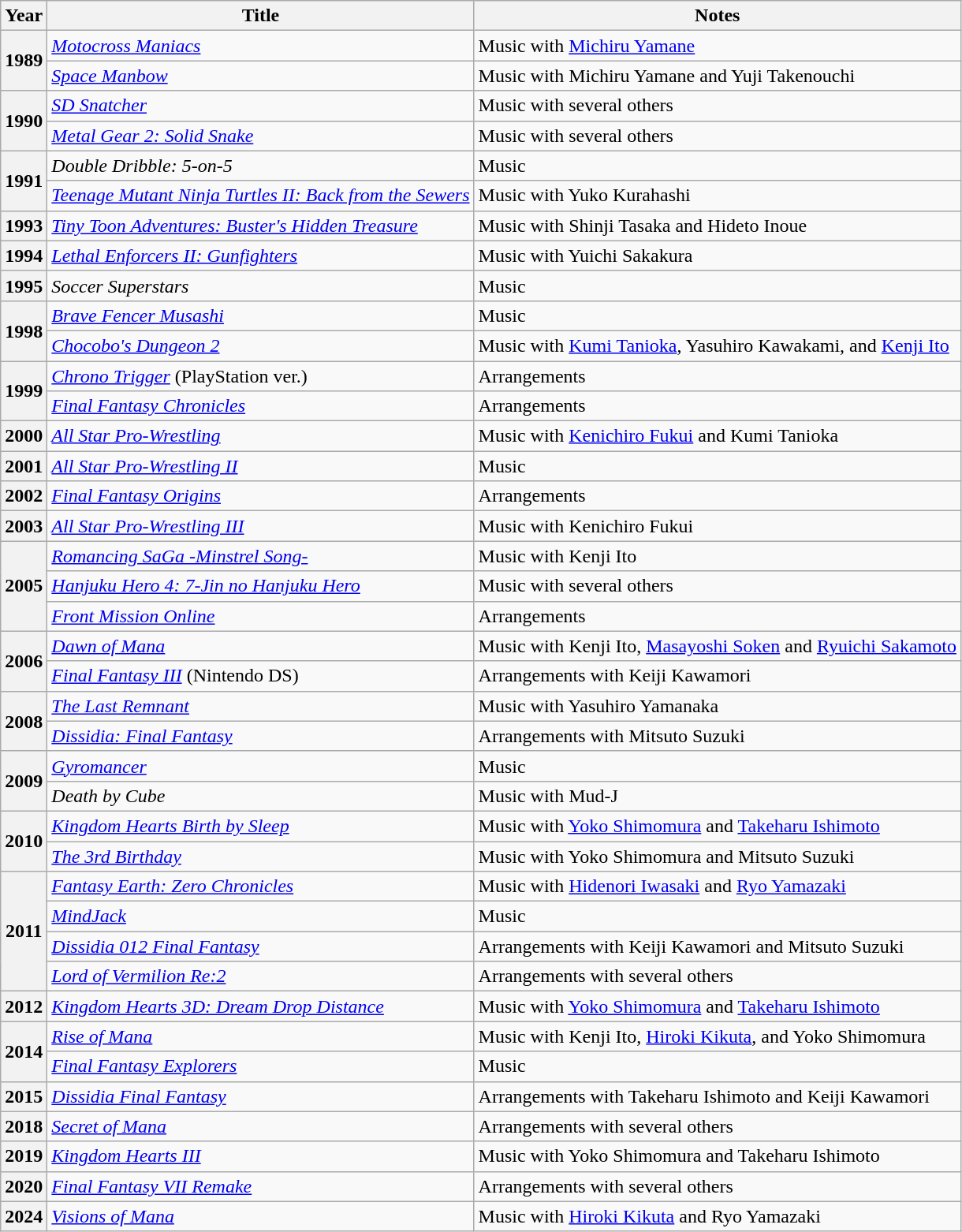<table class="wikitable sortable">
<tr>
<th scope="col">Year</th>
<th scope="col">Title</th>
<th scope="col">Notes</th>
</tr>
<tr>
<th rowspan="2">1989</th>
<td><em><a href='#'>Motocross Maniacs</a></em></td>
<td>Music with <a href='#'>Michiru Yamane</a></td>
</tr>
<tr>
<td><em><a href='#'>Space Manbow</a></em></td>
<td>Music with Michiru Yamane and Yuji Takenouchi</td>
</tr>
<tr>
<th rowspan="2">1990</th>
<td><em><a href='#'>SD Snatcher</a></em></td>
<td>Music with several others</td>
</tr>
<tr>
<td><em><a href='#'>Metal Gear 2: Solid Snake</a></em></td>
<td>Music with several others</td>
</tr>
<tr>
<th rowspan="2">1991</th>
<td><em>Double Dribble: 5-on-5</em></td>
<td>Music</td>
</tr>
<tr>
<td><em><a href='#'>Teenage Mutant Ninja Turtles II: Back from the Sewers</a></em></td>
<td>Music with Yuko Kurahashi</td>
</tr>
<tr>
<th>1993</th>
<td><em><a href='#'>Tiny Toon Adventures: Buster's Hidden Treasure</a></em></td>
<td>Music with Shinji Tasaka and Hideto Inoue</td>
</tr>
<tr>
<th>1994</th>
<td><em><a href='#'>Lethal Enforcers II: Gunfighters</a></em></td>
<td>Music with Yuichi Sakakura</td>
</tr>
<tr>
<th>1995</th>
<td><em>Soccer Superstars</em></td>
<td>Music</td>
</tr>
<tr>
<th rowspan="2">1998</th>
<td><em><a href='#'>Brave Fencer Musashi</a></em></td>
<td>Music</td>
</tr>
<tr>
<td><em><a href='#'>Chocobo's Dungeon 2</a></em></td>
<td>Music with <a href='#'>Kumi Tanioka</a>, Yasuhiro Kawakami, and <a href='#'>Kenji Ito</a></td>
</tr>
<tr>
<th rowspan="2">1999</th>
<td><em><a href='#'>Chrono Trigger</a></em> (PlayStation ver.)</td>
<td>Arrangements</td>
</tr>
<tr>
<td><em><a href='#'>Final Fantasy Chronicles</a></em></td>
<td>Arrangements</td>
</tr>
<tr>
<th>2000</th>
<td><em><a href='#'>All Star Pro-Wrestling</a></em></td>
<td>Music with <a href='#'>Kenichiro Fukui</a> and Kumi Tanioka</td>
</tr>
<tr>
<th>2001</th>
<td><em><a href='#'>All Star Pro-Wrestling II</a></em></td>
<td>Music</td>
</tr>
<tr>
<th>2002</th>
<td><em><a href='#'>Final Fantasy Origins</a></em></td>
<td>Arrangements</td>
</tr>
<tr>
<th>2003</th>
<td><em><a href='#'>All Star Pro-Wrestling III</a></em></td>
<td>Music with Kenichiro Fukui</td>
</tr>
<tr>
<th rowspan="3">2005</th>
<td><em><a href='#'>Romancing SaGa -Minstrel Song-</a></em></td>
<td>Music with Kenji Ito</td>
</tr>
<tr>
<td><em><a href='#'>Hanjuku Hero 4: 7-Jin no Hanjuku Hero</a></em></td>
<td>Music with several others</td>
</tr>
<tr>
<td><em><a href='#'>Front Mission Online</a></em></td>
<td>Arrangements</td>
</tr>
<tr>
<th rowspan="2">2006</th>
<td><em><a href='#'>Dawn of Mana</a></em></td>
<td>Music with Kenji Ito, <a href='#'>Masayoshi Soken</a> and <a href='#'>Ryuichi Sakamoto</a></td>
</tr>
<tr>
<td><em><a href='#'>Final Fantasy III</a></em> (Nintendo DS)</td>
<td>Arrangements with Keiji Kawamori</td>
</tr>
<tr>
<th rowspan="2">2008</th>
<td><em><a href='#'>The Last Remnant</a></em></td>
<td>Music with Yasuhiro Yamanaka</td>
</tr>
<tr>
<td><em><a href='#'>Dissidia: Final Fantasy</a></em></td>
<td>Arrangements with Mitsuto Suzuki</td>
</tr>
<tr>
<th rowspan="2">2009</th>
<td><em><a href='#'>Gyromancer</a></em></td>
<td>Music</td>
</tr>
<tr>
<td><em>Death by Cube</em></td>
<td>Music with Mud-J</td>
</tr>
<tr>
<th rowspan="2">2010</th>
<td><em><a href='#'>Kingdom Hearts Birth by Sleep</a></em></td>
<td>Music with <a href='#'>Yoko Shimomura</a> and <a href='#'>Takeharu Ishimoto</a></td>
</tr>
<tr>
<td><em><a href='#'>The 3rd Birthday</a></em></td>
<td>Music with Yoko Shimomura and Mitsuto Suzuki</td>
</tr>
<tr>
<th rowspan="4">2011</th>
<td><em><a href='#'>Fantasy Earth: Zero Chronicles</a></em></td>
<td>Music with <a href='#'>Hidenori Iwasaki</a> and <a href='#'>Ryo Yamazaki</a></td>
</tr>
<tr>
<td><em><a href='#'>MindJack</a></em></td>
<td>Music</td>
</tr>
<tr>
<td><em><a href='#'>Dissidia 012 Final Fantasy</a></em></td>
<td>Arrangements with Keiji Kawamori and Mitsuto Suzuki</td>
</tr>
<tr>
<td><em><a href='#'>Lord of Vermilion Re:2</a></em></td>
<td>Arrangements with several others</td>
</tr>
<tr>
<th>2012</th>
<td><em><a href='#'>Kingdom Hearts 3D: Dream Drop Distance</a></em></td>
<td>Music with <a href='#'>Yoko Shimomura</a> and <a href='#'>Takeharu Ishimoto</a></td>
</tr>
<tr>
<th rowspan="2">2014</th>
<td><em><a href='#'>Rise of Mana</a></em></td>
<td>Music with Kenji Ito, <a href='#'>Hiroki Kikuta</a>, and Yoko Shimomura</td>
</tr>
<tr>
<td><em><a href='#'>Final Fantasy Explorers</a></em></td>
<td>Music</td>
</tr>
<tr>
<th>2015</th>
<td><em><a href='#'>Dissidia Final Fantasy</a></em></td>
<td>Arrangements with Takeharu Ishimoto and Keiji Kawamori</td>
</tr>
<tr>
<th>2018</th>
<td><em><a href='#'>Secret of Mana</a></em></td>
<td>Arrangements with several others</td>
</tr>
<tr>
<th>2019</th>
<td><em><a href='#'>Kingdom Hearts III</a></em></td>
<td>Music with Yoko Shimomura and Takeharu Ishimoto</td>
</tr>
<tr>
<th>2020</th>
<td><em><a href='#'>Final Fantasy VII Remake</a></em></td>
<td>Arrangements with several others</td>
</tr>
<tr>
<th>2024</th>
<td><em><a href='#'>Visions of Mana</a></em></td>
<td>Music with <a href='#'>Hiroki Kikuta</a> and Ryo Yamazaki</td>
</tr>
</table>
